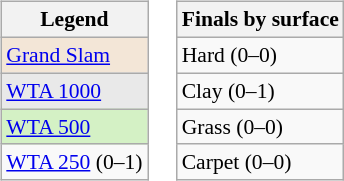<table>
<tr valign=top>
<td><br><table class=wikitable style=font-size:90%>
<tr>
<th>Legend</th>
</tr>
<tr bgcolor=f3e6d7>
<td><a href='#'>Grand Slam</a></td>
</tr>
<tr bgcolor=e9e9e9>
<td><a href='#'>WTA 1000</a></td>
</tr>
<tr bgcolor=d4f1c5>
<td><a href='#'>WTA 500</a></td>
</tr>
<tr>
<td><a href='#'>WTA 250</a> (0–1)</td>
</tr>
</table>
</td>
<td><br><table class=wikitable style=font-size:90%>
<tr>
<th>Finals by surface</th>
</tr>
<tr>
<td>Hard (0–0)</td>
</tr>
<tr>
<td>Clay (0–1)</td>
</tr>
<tr>
<td>Grass (0–0)</td>
</tr>
<tr>
<td>Carpet (0–0)</td>
</tr>
</table>
</td>
</tr>
</table>
